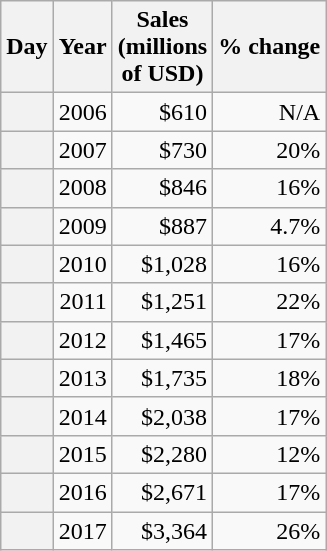<table class="wikitable sortable" style="text-align: right">
<tr>
<th scope="col">Day</th>
<th scope="col">Year</th>
<th scope="col">Sales<br>(millions<br>of USD)</th>
<th scope="col">% change</th>
</tr>
<tr>
<th scope="row"></th>
<td>2006</td>
<td>$610</td>
<td>N/A</td>
</tr>
<tr>
<th scope="row"></th>
<td>2007</td>
<td>$730</td>
<td> 20%</td>
</tr>
<tr>
<th scope="row"></th>
<td>2008</td>
<td>$846</td>
<td> 16%</td>
</tr>
<tr>
<th scope="row"></th>
<td>2009</td>
<td>$887</td>
<td> 4.7%</td>
</tr>
<tr>
<th scope="row"></th>
<td>2010</td>
<td>$1,028</td>
<td> 16%</td>
</tr>
<tr>
<th scope="row"></th>
<td>2011</td>
<td>$1,251</td>
<td> 22%</td>
</tr>
<tr>
<th scope="row"></th>
<td>2012</td>
<td>$1,465</td>
<td> 17%</td>
</tr>
<tr>
<th scope="row"></th>
<td>2013</td>
<td>$1,735</td>
<td> 18%</td>
</tr>
<tr>
<th scope="row"></th>
<td>2014</td>
<td>$2,038</td>
<td> 17%</td>
</tr>
<tr>
<th scope="row"></th>
<td>2015</td>
<td>$2,280</td>
<td> 12%</td>
</tr>
<tr>
<th scope="row"></th>
<td>2016</td>
<td>$2,671</td>
<td> 17%</td>
</tr>
<tr>
<th scope="row"></th>
<td>2017</td>
<td>$3,364</td>
<td> 26%</td>
</tr>
</table>
